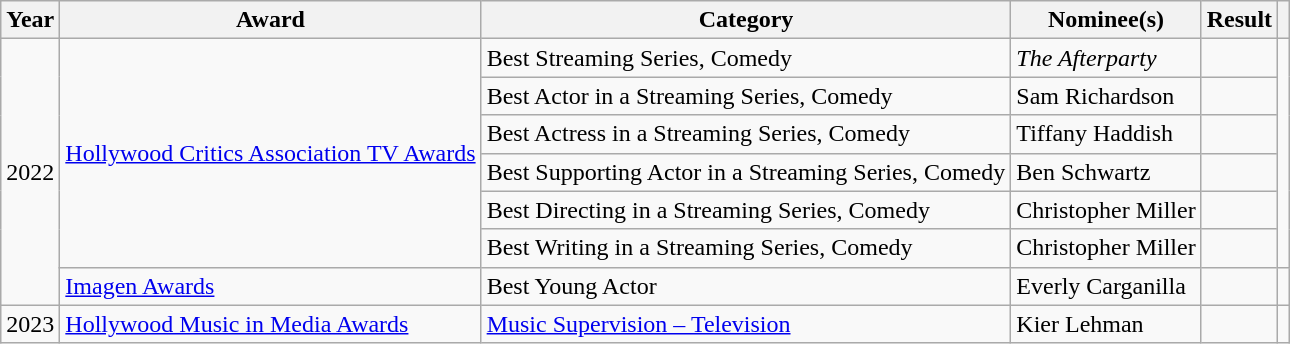<table class="wikitable plainrowheaders sortable col6center">
<tr>
<th scope="col">Year</th>
<th scope="col">Award</th>
<th scope="col">Category</th>
<th scope="col">Nominee(s)</th>
<th scope="col">Result</th>
<th scope="col" class="unsortable"></th>
</tr>
<tr>
<td rowspan="7">2022</td>
<td rowspan="6"><a href='#'>Hollywood Critics Association TV Awards</a></td>
<td>Best Streaming Series, Comedy</td>
<td><em>The Afterparty</em></td>
<td></td>
<td align="center" rowspan="6"></td>
</tr>
<tr>
<td>Best Actor in a Streaming Series, Comedy</td>
<td>Sam Richardson</td>
<td></td>
</tr>
<tr>
<td>Best Actress in a Streaming Series, Comedy</td>
<td>Tiffany Haddish</td>
<td></td>
</tr>
<tr>
<td>Best Supporting Actor in a Streaming Series, Comedy</td>
<td>Ben Schwartz</td>
<td></td>
</tr>
<tr>
<td>Best Directing in a Streaming Series, Comedy</td>
<td>Christopher Miller </td>
<td></td>
</tr>
<tr>
<td>Best Writing in a Streaming Series, Comedy</td>
<td>Christopher Miller </td>
<td></td>
</tr>
<tr>
<td><a href='#'>Imagen Awards</a></td>
<td>Best Young Actor</td>
<td>Everly Carganilla</td>
<td></td>
<td align="center"></td>
</tr>
<tr>
<td>2023</td>
<td><a href='#'>Hollywood Music in Media Awards</a></td>
<td><a href='#'>Music Supervision – Television</a></td>
<td>Kier Lehman </td>
<td></td>
<td align="center"></td>
</tr>
</table>
